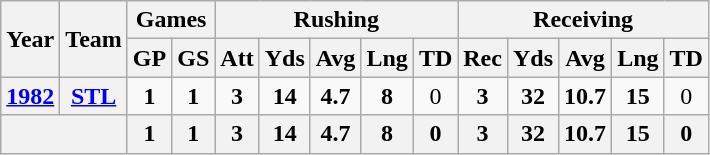<table class="wikitable" style="text-align:center;">
<tr>
<th rowspan="2">Year</th>
<th rowspan="2">Team</th>
<th colspan="2">Games</th>
<th colspan="5">Rushing</th>
<th colspan="5">Receiving</th>
</tr>
<tr>
<th>GP</th>
<th>GS</th>
<th>Att</th>
<th>Yds</th>
<th>Avg</th>
<th>Lng</th>
<th>TD</th>
<th>Rec</th>
<th>Yds</th>
<th>Avg</th>
<th>Lng</th>
<th>TD</th>
</tr>
<tr>
<th><a href='#'>1982</a></th>
<th><a href='#'>STL</a></th>
<td><strong>1</strong></td>
<td><strong>1</strong></td>
<td><strong>3</strong></td>
<td><strong>14</strong></td>
<td><strong>4.7</strong></td>
<td><strong>8</strong></td>
<td>0</td>
<td><strong>3</strong></td>
<td><strong>32</strong></td>
<td><strong>10.7</strong></td>
<td><strong>15</strong></td>
<td>0</td>
</tr>
<tr>
<th colspan="2"></th>
<th>1</th>
<th>1</th>
<th>3</th>
<th>14</th>
<th>4.7</th>
<th>8</th>
<th>0</th>
<th>3</th>
<th>32</th>
<th>10.7</th>
<th>15</th>
<th>0</th>
</tr>
</table>
